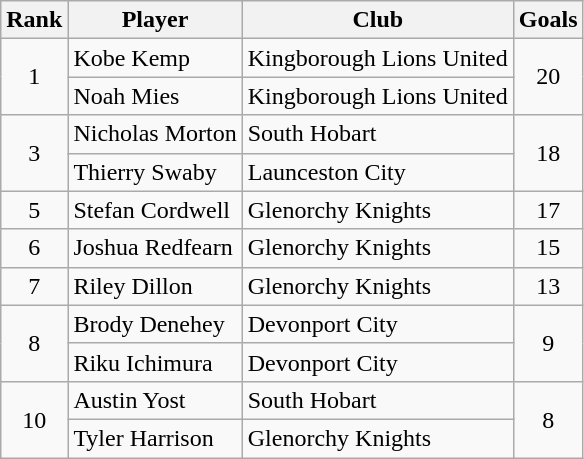<table class="wikitable" style="text-align:center">
<tr>
<th>Rank</th>
<th>Player</th>
<th>Club</th>
<th>Goals</th>
</tr>
<tr>
<td rowspan="2">1</td>
<td align="left"> Kobe Kemp</td>
<td align="left">Kingborough Lions United</td>
<td rowspan="2">20</td>
</tr>
<tr>
<td align="left"> Noah Mies</td>
<td align="left">Kingborough Lions United</td>
</tr>
<tr>
<td rowspan="2">3</td>
<td align="left"> Nicholas Morton</td>
<td align="left">South Hobart</td>
<td rowspan="2">18</td>
</tr>
<tr>
<td align="left"> Thierry Swaby</td>
<td align="left">Launceston City</td>
</tr>
<tr>
<td>5</td>
<td align="left"> Stefan Cordwell</td>
<td align="left">Glenorchy Knights</td>
<td>17</td>
</tr>
<tr>
<td>6</td>
<td align="left"> Joshua Redfearn</td>
<td align="left">Glenorchy Knights</td>
<td>15</td>
</tr>
<tr>
<td>7</td>
<td align="left"> Riley Dillon</td>
<td align="left">Glenorchy Knights</td>
<td>13</td>
</tr>
<tr>
<td rowspan="2">8</td>
<td align="left"> Brody Denehey</td>
<td align="left">Devonport City</td>
<td rowspan="2">9</td>
</tr>
<tr>
<td align="left"> Riku Ichimura</td>
<td align="left">Devonport City</td>
</tr>
<tr>
<td rowspan="2">10</td>
<td align="left"> Austin Yost</td>
<td align="left">South Hobart</td>
<td rowspan="2">8</td>
</tr>
<tr>
<td align="left"> Tyler Harrison</td>
<td align="left">Glenorchy Knights</td>
</tr>
</table>
